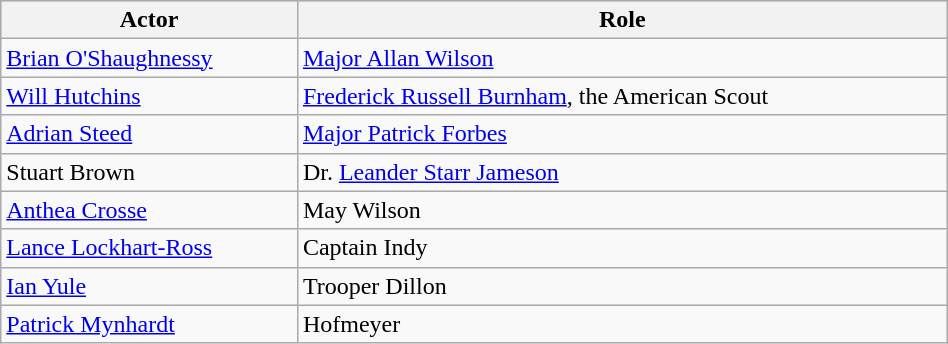<table class="wikitable" width="50%">
<tr bgcolor="#CCCCCC">
<th>Actor</th>
<th>Role</th>
</tr>
<tr>
<td><a href='#'>Brian O'Shaughnessy</a></td>
<td><a href='#'>Major Allan Wilson</a></td>
</tr>
<tr>
<td><a href='#'>Will Hutchins</a></td>
<td><a href='#'>Frederick Russell Burnham</a>, the American Scout</td>
</tr>
<tr>
<td><a href='#'>Adrian Steed</a></td>
<td><a href='#'>Major Patrick Forbes</a></td>
</tr>
<tr>
<td>Stuart Brown</td>
<td>Dr. <a href='#'>Leander Starr Jameson</a></td>
</tr>
<tr>
<td><a href='#'>Anthea Crosse</a></td>
<td>May Wilson</td>
</tr>
<tr>
<td><a href='#'>Lance Lockhart-Ross</a></td>
<td>Captain Indy</td>
</tr>
<tr>
<td><a href='#'>Ian Yule</a></td>
<td>Trooper Dillon</td>
</tr>
<tr>
<td><a href='#'>Patrick Mynhardt</a></td>
<td>Hofmeyer</td>
</tr>
</table>
